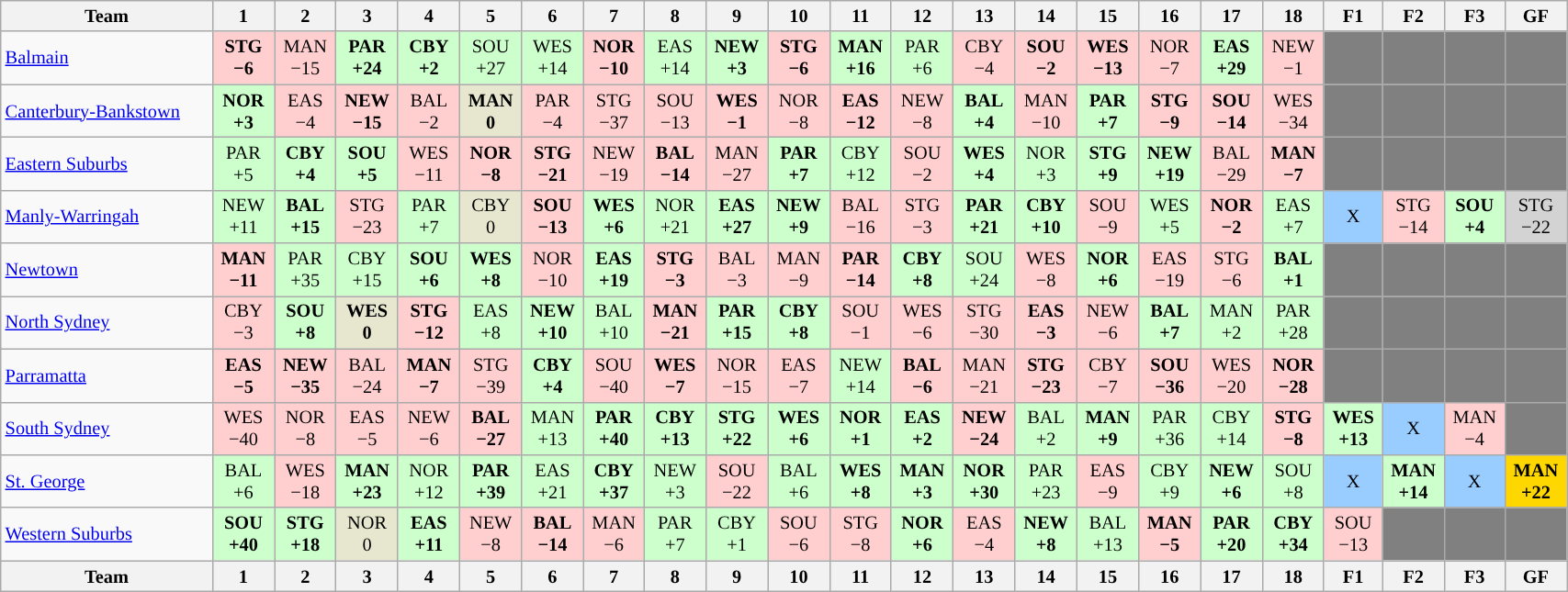<table class="wikitable sortable" style="font-size:85%; text-align:center; width:90%">
<tr valign="top">
<th valign="middle">Team</th>
<th>1</th>
<th>2</th>
<th>3</th>
<th>4</th>
<th>5</th>
<th>6</th>
<th>7</th>
<th>8</th>
<th>9</th>
<th>10</th>
<th>11</th>
<th>12</th>
<th>13</th>
<th>14</th>
<th>15</th>
<th>16</th>
<th>17</th>
<th>18</th>
<th>F1</th>
<th>F2</th>
<th>F3</th>
<th>GF</th>
</tr>
<tr>
<td align="left"><a href='#'>Balmain</a></td>
<td style="background:#FFCFCF;"><strong>STG<br>−6</strong></td>
<td style="background:#FFCFCF;">MAN<br>−15</td>
<td style="background:#cfc;"><strong>PAR<br>+24</strong></td>
<td style="background:#cfc;"><strong>CBY<br>+2</strong></td>
<td style="background:#cfc;">SOU<br>+27</td>
<td style="background:#cfc;">WES<br>+14</td>
<td style="background:#FFCFCF;"><strong>NOR<br>−10</strong></td>
<td style="background:#cfc;">EAS<br>+14</td>
<td style="background:#cfc;"><strong>NEW<br>+3</strong></td>
<td style="background:#FFCFCF;"><strong>STG<br>−6</strong></td>
<td style="background:#cfc;"><strong>MAN<br>+16</strong></td>
<td style="background:#cfc;">PAR<br>+6</td>
<td style="background:#FFCFCF;">CBY<br>−4</td>
<td style="background:#FFCFCF;"><strong>SOU<br>−2</strong></td>
<td style="background:#FFCFCF;"><strong>WES<br>−13</strong></td>
<td style="background:#FFCFCF;">NOR<br>−7</td>
<td style="background:#cfc;"><strong>EAS<br>+29</strong></td>
<td style="background:#FFCFCF;">NEW<br>−1</td>
<td style="background:#808080;"></td>
<td style="background:#808080;"></td>
<td style="background:#808080;"></td>
<td style="background:#808080;"></td>
</tr>
<tr>
<td align="left"><a href='#'>Canterbury-Bankstown</a></td>
<td style="background:#cfc;"><strong>NOR<br>+3</strong></td>
<td style="background:#FFCFCF;">EAS<br>−4</td>
<td style="background:#FFCFCF;"><strong>NEW<br>−15</strong></td>
<td style="background:#FFCFCF;">BAL<br>−2</td>
<td style="background:#E6E7CE"><strong>MAN<br>0</strong></td>
<td style="background:#FFCFCF;">PAR<br>−4</td>
<td style="background:#FFCFCF;">STG<br>−37</td>
<td style="background:#FFCFCF;">SOU<br>−13</td>
<td style="background:#FFCFCF;"><strong>WES<br>−1</strong></td>
<td style="background:#FFCFCF;">NOR<br>−8</td>
<td style="background:#FFCFCF;"><strong>EAS<br>−12</strong></td>
<td style="background:#FFCFCF;">NEW<br>−8</td>
<td style="background:#cfc;"><strong>BAL<br>+4</strong></td>
<td style="background:#FFCFCF;">MAN<br>−10</td>
<td style="background:#cfc;"><strong>PAR<br>+7</strong></td>
<td style="background:#FFCFCF;"><strong>STG<br>−9</strong></td>
<td style="background:#FFCFCF;"><strong>SOU<br>−14</strong></td>
<td style="background:#FFCFCF;">WES<br>−34</td>
<td style="background:#808080;"></td>
<td style="background:#808080;"></td>
<td style="background:#808080;"></td>
<td style="background:#808080;"></td>
</tr>
<tr>
<td align="left"><a href='#'>Eastern Suburbs</a></td>
<td style="background:#cfc;">PAR<br>+5</td>
<td style="background:#cfc;"><strong>CBY<br>+4</strong></td>
<td style="background:#cfc;"><strong>SOU<br>+5</strong></td>
<td style="background:#FFCFCF;">WES<br>−11</td>
<td style="background:#FFCFCF;"><strong>NOR<br>−8</strong></td>
<td style="background:#FFCFCF;"><strong>STG<br>−21</strong></td>
<td style="background:#FFCFCF;">NEW<br>−19</td>
<td style="background:#FFCFCF;"><strong>BAL<br>−14</strong></td>
<td style="background:#FFCFCF;">MAN<br>−27</td>
<td style="background:#cfc;"><strong>PAR<br>+7</strong></td>
<td style="background:#cfc;">CBY<br>+12</td>
<td style="background:#FFCFCF;">SOU<br>−2</td>
<td style="background:#cfc;"><strong>WES<br>+4</strong></td>
<td style="background:#cfc;">NOR<br>+3</td>
<td style="background:#cfc;"><strong>STG<br>+9</strong></td>
<td style="background:#cfc;"><strong>NEW<br>+19</strong></td>
<td style="background:#FFCFCF;">BAL<br>−29</td>
<td style="background:#FFCFCF;"><strong>MAN<br>−7</strong></td>
<td style="background:#808080;"></td>
<td style="background:#808080;"></td>
<td style="background:#808080;"></td>
<td style="background:#808080;"></td>
</tr>
<tr>
<td align="left"><a href='#'>Manly-Warringah</a></td>
<td style="background:#cfc;">NEW<br>+11</td>
<td style="background:#cfc;"><strong>BAL<br>+15</strong></td>
<td style="background:#FFCFCF;">STG<br>−23</td>
<td style="background:#cfc;">PAR<br>+7</td>
<td style="background:#E6E7CE">CBY<br>0</td>
<td style="background:#FFCFCF;"><strong>SOU<br>−13</strong></td>
<td style="background:#cfc;"><strong>WES<br>+6</strong></td>
<td style="background:#cfc;">NOR<br>+21</td>
<td style="background:#cfc;"><strong>EAS<br>+27</strong></td>
<td style="background:#cfc;"><strong>NEW<br>+9</strong></td>
<td style="background:#FFCFCF;">BAL<br>−16</td>
<td style="background:#FFCFCF;">STG<br>−3</td>
<td style="background:#cfc;"><strong>PAR<br>+21</strong></td>
<td style="background:#cfc;"><strong>CBY<br>+10</strong></td>
<td style="background:#FFCFCF;">SOU<br>−9</td>
<td style="background:#cfc;">WES<br>+5</td>
<td style="background:#FFCFCF;"><strong>NOR<br>−2</strong></td>
<td style="background:#cfc;">EAS<br>+7</td>
<td style="background:#99ccff;">X</td>
<td style="background:#FFCFCF;">STG<br>−14</td>
<td style="background:#cfc;"><strong>SOU<br>+4</strong></td>
<td style="background:#D3D3D3;">STG<br>−22</td>
</tr>
<tr>
<td align="left"><a href='#'>Newtown</a></td>
<td style="background:#FFCFCF;"><strong>MAN<br>−11</strong></td>
<td style="background:#cfc;">PAR<br>+35</td>
<td style="background:#cfc;">CBY<br>+15</td>
<td style="background:#cfc;"><strong>SOU<br>+6</strong></td>
<td style="background:#cfc;"><strong>WES<br>+8</strong></td>
<td style="background:#FFCFCF;">NOR<br>−10</td>
<td style="background:#cfc;"><strong>EAS<br>+19</strong></td>
<td style="background:#FFCFCF;"><strong>STG<br>−3</strong></td>
<td style="background:#FFCFCF;">BAL<br>−3</td>
<td style="background:#FFCFCF;">MAN<br>−9</td>
<td style="background:#FFCFCF;"><strong>PAR<br>−14</strong></td>
<td style="background:#cfc;"><strong>CBY<br>+8</strong></td>
<td style="background:#cfc;">SOU<br>+24</td>
<td style="background:#FFCFCF;">WES<br>−8</td>
<td style="background:#cfc;"><strong>NOR<br>+6</strong></td>
<td style="background:#FFCFCF;">EAS<br>−19</td>
<td style="background:#FFCFCF;">STG<br>−6</td>
<td style="background:#cfc;"><strong>BAL<br>+1</strong></td>
<td style="background:#808080;"></td>
<td style="background:#808080;"></td>
<td style="background:#808080;"></td>
<td style="background:#808080;"></td>
</tr>
<tr>
<td align="left"><a href='#'>North Sydney</a></td>
<td style="background:#FFCFCF;">CBY<br>−3</td>
<td style="background:#cfc;"><strong>SOU<br>+8</strong></td>
<td style="background:#E6E7CE"><strong>WES<br>0</strong></td>
<td style="background:#FFCFCF;"><strong>STG<br>−12</strong></td>
<td style="background:#cfc;">EAS<br>+8</td>
<td style="background:#cfc;"><strong>NEW<br>+10</strong></td>
<td style="background:#cfc;">BAL<br>+10</td>
<td style="background:#FFCFCF;"><strong>MAN<br>−21</strong></td>
<td style="background:#cfc;"><strong>PAR<br>+15</strong></td>
<td style="background:#cfc;"><strong>CBY<br>+8</strong></td>
<td style="background:#FFCFCF;">SOU<br>−1</td>
<td style="background:#FFCFCF;">WES<br>−6</td>
<td style="background:#FFCFCF;">STG<br>−30</td>
<td style="background:#FFCFCF;"><strong>EAS<br>−3</strong></td>
<td style="background:#FFCFCF;">NEW<br>−6</td>
<td style="background:#cfc;"><strong>BAL<br>+7</strong></td>
<td style="background:#cfc;">MAN<br>+2</td>
<td style="background:#cfc;">PAR<br>+28</td>
<td style="background:#808080;"></td>
<td style="background:#808080;"></td>
<td style="background:#808080;"></td>
<td style="background:#808080;"></td>
</tr>
<tr>
<td align="left"><a href='#'>Parramatta</a></td>
<td style="background:#FFCFCF;"><strong>EAS<br>−5</strong></td>
<td style="background:#FFCFCF;"><strong>NEW<br>−35</strong></td>
<td style="background:#FFCFCF;">BAL<br>−24</td>
<td style="background:#FFCFCF;"><strong>MAN<br>−7</strong></td>
<td style="background:#FFCFCF;">STG<br>−39</td>
<td style="background:#cfc;"><strong>CBY<br>+4</strong></td>
<td style="background:#FFCFCF;">SOU<br>−40</td>
<td style="background:#FFCFCF;"><strong>WES<br>−7</strong></td>
<td style="background:#FFCFCF;">NOR<br>−15</td>
<td style="background:#FFCFCF;">EAS<br>−7</td>
<td style="background:#cfc;">NEW<br>+14</td>
<td style="background:#FFCFCF;"><strong>BAL<br>−6</strong></td>
<td style="background:#FFCFCF;">MAN<br>−21</td>
<td style="background:#FFCFCF;"><strong>STG<br>−23</strong></td>
<td style="background:#FFCFCF;">CBY<br>−7</td>
<td style="background:#FFCFCF;"><strong>SOU<br>−36</strong></td>
<td style="background:#FFCFCF;">WES<br>−20</td>
<td style="background:#FFCFCF;"><strong>NOR<br>−28</strong></td>
<td style="background:#808080;"></td>
<td style="background:#808080;"></td>
<td style="background:#808080;"></td>
<td style="background:#808080;"></td>
</tr>
<tr>
<td align="left"><a href='#'>South Sydney</a></td>
<td style="background:#FFCFCF;">WES<br>−40</td>
<td style="background:#FFCFCF;">NOR<br>−8</td>
<td style="background:#FFCFCF;">EAS<br>−5</td>
<td style="background:#FFCFCF;">NEW<br>−6</td>
<td style="background:#FFCFCF;"><strong>BAL<br>−27</strong></td>
<td style="background:#cfc;">MAN<br>+13</td>
<td style="background:#cfc;"><strong>PAR<br>+40</strong></td>
<td style="background:#cfc;"><strong>CBY<br>+13</strong></td>
<td style="background:#cfc;"><strong>STG<br>+22</strong></td>
<td style="background:#cfc;"><strong>WES<br>+6</strong></td>
<td style="background:#cfc;"><strong>NOR<br>+1</strong></td>
<td style="background:#cfc;"><strong>EAS<br>+2</strong></td>
<td style="background:#FFCFCF;"><strong>NEW<br>−24</strong></td>
<td style="background:#cfc;">BAL<br>+2</td>
<td style="background:#cfc;"><strong>MAN<br>+9</strong></td>
<td style="background:#cfc;">PAR<br>+36</td>
<td style="background:#cfc;">CBY<br>+14</td>
<td style="background:#FFCFCF;"><strong>STG<br>−8</strong></td>
<td style="background:#cfc;"><strong>WES<br>+13</strong></td>
<td style="background:#99ccff;">X</td>
<td style="background:#FFCFCF;">MAN<br>−4</td>
<td style="background:#808080;"></td>
</tr>
<tr>
<td align="left"><a href='#'>St. George</a></td>
<td style="background:#cfc;">BAL<br>+6</td>
<td style="background:#FFCFCF;">WES<br>−18</td>
<td style="background:#cfc;"><strong>MAN<br>+23</strong></td>
<td style="background:#cfc;">NOR<br>+12</td>
<td style="background:#cfc;"><strong>PAR<br>+39</strong></td>
<td style="background:#cfc;">EAS<br>+21</td>
<td style="background:#cfc;"><strong>CBY<br>+37</strong></td>
<td style="background:#cfc;">NEW<br>+3</td>
<td style="background:#FFCFCF;">SOU<br>−22</td>
<td style="background:#cfc;">BAL<br>+6</td>
<td style="background:#cfc;"><strong>WES<br>+8</strong></td>
<td style="background:#cfc;"><strong>MAN<br>+3</strong></td>
<td style="background:#cfc;"><strong>NOR<br>+30</strong></td>
<td style="background:#cfc;">PAR<br>+23</td>
<td style="background:#FFCFCF;">EAS<br>−9</td>
<td style="background:#cfc;">CBY<br>+9</td>
<td style="background:#cfc;"><strong>NEW<br>+6</strong></td>
<td style="background:#cfc;">SOU<br>+8</td>
<td style="background:#99ccff;">X</td>
<td style="background:#cfc;"><strong>MAN<br>+14</strong></td>
<td style="background:#99ccff;">X</td>
<td style="background:#FFD700;"><strong>MAN<br>+22</strong></td>
</tr>
<tr>
<td align="left"><a href='#'>Western Suburbs</a></td>
<td style="background:#cfc;"><strong>SOU<br>+40</strong></td>
<td style="background:#cfc;"><strong>STG<br>+18</strong></td>
<td style="background:#E6E7CE">NOR<br>0</td>
<td style="background:#cfc;"><strong>EAS<br>+11</strong></td>
<td style="background:#FFCFCF;">NEW<br>−8</td>
<td style="background:#FFCFCF;"><strong>BAL<br>−14</strong></td>
<td style="background:#FFCFCF;">MAN<br>−6</td>
<td style="background:#cfc;">PAR<br>+7</td>
<td style="background:#cfc;">CBY<br>+1</td>
<td style="background:#FFCFCF;">SOU<br>−6</td>
<td style="background:#FFCFCF;">STG<br>−8</td>
<td style="background:#cfc;"><strong>NOR<br>+6</strong></td>
<td style="background:#FFCFCF;">EAS<br>−4</td>
<td style="background:#cfc;"><strong>NEW<br>+8</strong></td>
<td style="background:#cfc;">BAL<br>+13</td>
<td style="background:#FFCFCF;"><strong>MAN<br>−5</strong></td>
<td style="background:#cfc;"><strong>PAR<br>+20</strong></td>
<td style="background:#cfc;"><strong>CBY<br>+34</strong></td>
<td style="background:#FFCFCF;">SOU<br>−13</td>
<td style="background:#808080;"></td>
<td style="background:#808080;"></td>
<td style="background:#808080;"></td>
</tr>
<tr valign="top">
<th valign="middle">Team</th>
<th>1</th>
<th>2</th>
<th>3</th>
<th>4</th>
<th>5</th>
<th>6</th>
<th>7</th>
<th>8</th>
<th>9</th>
<th>10</th>
<th>11</th>
<th>12</th>
<th>13</th>
<th>14</th>
<th>15</th>
<th>16</th>
<th>17</th>
<th>18</th>
<th>F1</th>
<th>F2</th>
<th>F3</th>
<th>GF</th>
</tr>
</table>
